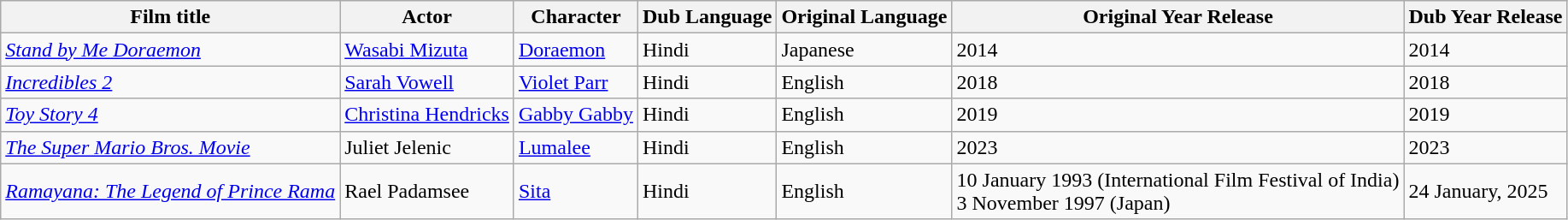<table class="wikitable sortable">
<tr>
<th>Film title</th>
<th>Actor</th>
<th>Character</th>
<th>Dub Language</th>
<th>Original Language</th>
<th>Original Year Release</th>
<th>Dub Year Release</th>
</tr>
<tr>
<td><em><a href='#'>Stand by Me Doraemon</a></em></td>
<td><a href='#'>Wasabi Mizuta</a></td>
<td><a href='#'>Doraemon</a></td>
<td>Hindi</td>
<td>Japanese</td>
<td>2014</td>
<td>2014</td>
</tr>
<tr>
<td><em><a href='#'>Incredibles 2</a></em></td>
<td><a href='#'>Sarah Vowell</a></td>
<td><a href='#'>Violet Parr</a></td>
<td>Hindi</td>
<td>English</td>
<td>2018</td>
<td>2018</td>
</tr>
<tr>
<td><em><a href='#'>Toy Story 4</a></em></td>
<td><a href='#'>Christina Hendricks</a></td>
<td><a href='#'>Gabby Gabby</a></td>
<td>Hindi</td>
<td>English</td>
<td>2019</td>
<td>2019</td>
</tr>
<tr>
<td><em><a href='#'>The Super Mario Bros. Movie</a></em></td>
<td>Juliet Jelenic</td>
<td><a href='#'>Lumalee</a></td>
<td>Hindi</td>
<td>English</td>
<td>2023</td>
<td>2023</td>
</tr>
<tr>
<td><em><a href='#'>Ramayana: The Legend of Prince Rama</a></em></td>
<td>Rael Padamsee</td>
<td><a href='#'>Sita</a></td>
<td>Hindi</td>
<td>English</td>
<td>10 January 1993 (International Film Festival of India)<br>3 November 1997 (Japan)</td>
<td>24 January, 2025</td>
</tr>
</table>
